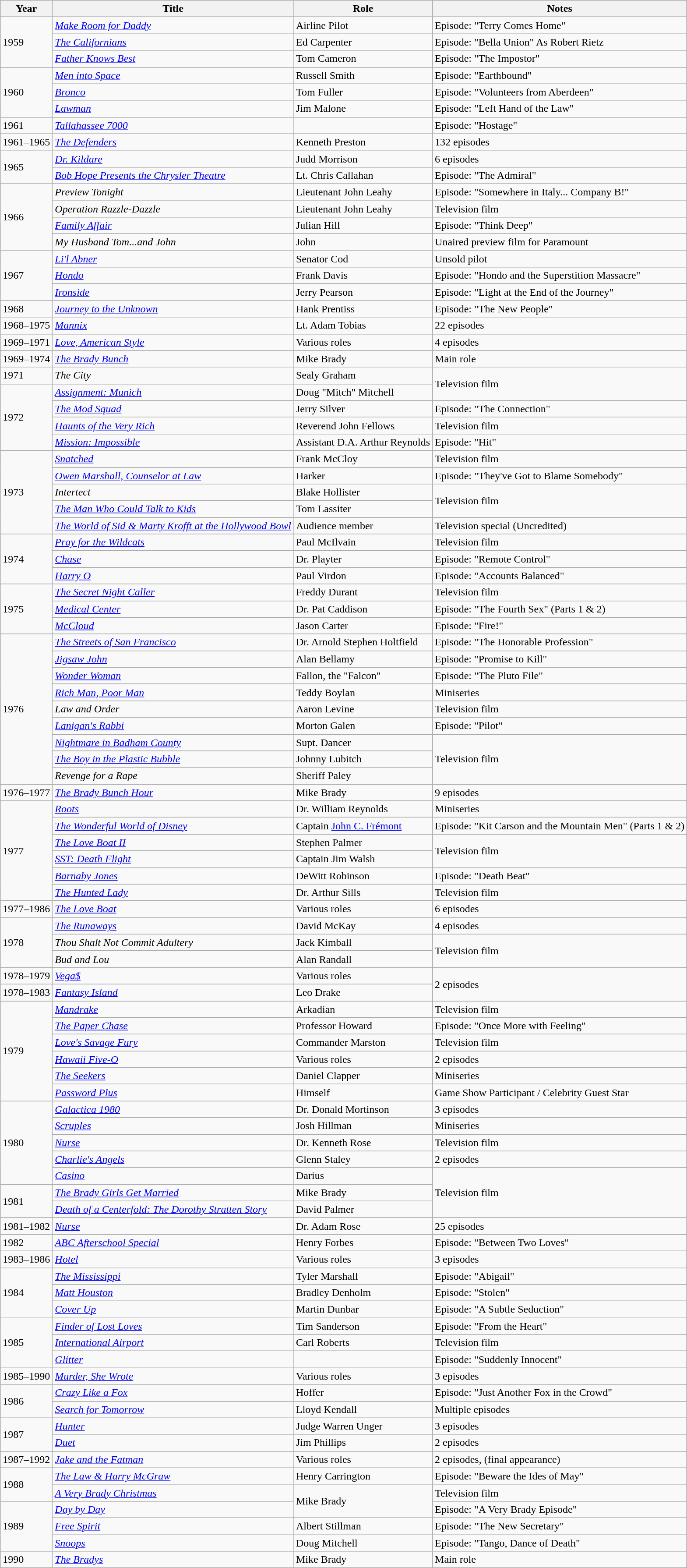<table class="wikitable sortable">
<tr>
<th>Year</th>
<th>Title</th>
<th>Role</th>
<th class="unsortable">Notes</th>
</tr>
<tr>
<td rowspan=3>1959</td>
<td><em><a href='#'>Make Room for Daddy</a></em></td>
<td>Airline Pilot</td>
<td>Episode: "Terry Comes Home"</td>
</tr>
<tr>
<td><em><a href='#'>The Californians</a></em></td>
<td>Ed Carpenter</td>
<td>Episode: "Bella Union" As Robert Rietz</td>
</tr>
<tr>
<td><em><a href='#'>Father Knows Best</a></em></td>
<td>Tom Cameron</td>
<td>Episode: "The Impostor"</td>
</tr>
<tr>
<td rowspan=3>1960</td>
<td><em><a href='#'>Men into Space</a></em></td>
<td>Russell Smith</td>
<td>Episode: "Earthbound"</td>
</tr>
<tr>
<td><em><a href='#'>Bronco</a></em></td>
<td>Tom Fuller</td>
<td>Episode: "Volunteers from Aberdeen"</td>
</tr>
<tr>
<td><em><a href='#'>Lawman</a></em></td>
<td>Jim Malone</td>
<td>Episode: "Left Hand of the Law"</td>
</tr>
<tr>
<td>1961</td>
<td><em><a href='#'>Tallahassee 7000</a></em></td>
<td></td>
<td>Episode: "Hostage"</td>
</tr>
<tr>
<td>1961–1965</td>
<td><em><a href='#'>The Defenders</a></em></td>
<td>Kenneth Preston</td>
<td>132 episodes</td>
</tr>
<tr>
<td rowspan=2>1965</td>
<td><em><a href='#'>Dr. Kildare</a></em></td>
<td>Judd Morrison</td>
<td>6 episodes</td>
</tr>
<tr>
<td><em><a href='#'>Bob Hope Presents the Chrysler Theatre</a></em></td>
<td>Lt. Chris Callahan</td>
<td>Episode: "The Admiral"</td>
</tr>
<tr>
<td rowspan=4>1966</td>
<td><em>Preview Tonight</em></td>
<td>Lieutenant John Leahy</td>
<td>Episode: "Somewhere in Italy... Company B!"</td>
</tr>
<tr>
<td><em>Operation Razzle-Dazzle</em></td>
<td>Lieutenant John Leahy</td>
<td>Television film</td>
</tr>
<tr>
<td><em><a href='#'>Family Affair</a></em></td>
<td>Julian Hill</td>
<td>Episode: "Think Deep"</td>
</tr>
<tr>
<td><em>My Husband Tom...and John</em></td>
<td>John</td>
<td>Unaired preview film for Paramount</td>
</tr>
<tr>
<td rowspan=3>1967</td>
<td><em><a href='#'>Li'l Abner</a></em></td>
<td>Senator Cod</td>
<td>Unsold pilot</td>
</tr>
<tr>
<td><em><a href='#'>Hondo</a></em></td>
<td>Frank Davis</td>
<td>Episode: "Hondo and the Superstition Massacre"</td>
</tr>
<tr>
<td><em><a href='#'>Ironside</a></em></td>
<td>Jerry Pearson</td>
<td>Episode: "Light at the End of the Journey"</td>
</tr>
<tr>
<td>1968</td>
<td><em><a href='#'>Journey to the Unknown</a></em></td>
<td>Hank Prentiss</td>
<td>Episode: "The New People"</td>
</tr>
<tr>
<td>1968–1975</td>
<td><em><a href='#'>Mannix</a></em></td>
<td>Lt. Adam Tobias</td>
<td>22 episodes</td>
</tr>
<tr>
<td>1969–1971</td>
<td><em><a href='#'>Love, American Style</a></em></td>
<td>Various roles</td>
<td>4 episodes</td>
</tr>
<tr>
<td>1969–1974</td>
<td><em><a href='#'>The Brady Bunch</a></em></td>
<td>Mike Brady</td>
<td>Main role</td>
</tr>
<tr>
<td>1971</td>
<td><em>The City</em></td>
<td>Sealy Graham</td>
<td rowspan=2>Television film</td>
</tr>
<tr>
<td rowspan=4>1972</td>
<td><em><a href='#'>Assignment: Munich</a></em></td>
<td>Doug "Mitch" Mitchell</td>
</tr>
<tr>
<td><em><a href='#'>The Mod Squad</a></em></td>
<td>Jerry Silver</td>
<td>Episode: "The Connection"</td>
</tr>
<tr>
<td><em><a href='#'>Haunts of the Very Rich</a></em></td>
<td>Reverend John Fellows</td>
<td>Television film</td>
</tr>
<tr>
<td><em><a href='#'>Mission: Impossible</a></em></td>
<td>Assistant D.A. Arthur Reynolds</td>
<td>Episode: "Hit"</td>
</tr>
<tr>
<td rowspan=5>1973</td>
<td><em><a href='#'>Snatched</a></em></td>
<td>Frank McCloy</td>
<td>Television film</td>
</tr>
<tr>
<td><em><a href='#'>Owen Marshall, Counselor at Law</a></em></td>
<td>Harker</td>
<td>Episode: "They've Got to Blame Somebody"</td>
</tr>
<tr>
<td><em>Intertect</em></td>
<td>Blake Hollister</td>
<td rowspan=2>Television film</td>
</tr>
<tr>
<td><em><a href='#'>The Man Who Could Talk to Kids</a></em></td>
<td>Tom Lassiter</td>
</tr>
<tr>
<td><em><a href='#'>The World of Sid & Marty Krofft at the Hollywood Bowl</a></em></td>
<td>Audience member</td>
<td>Television special (Uncredited)</td>
</tr>
<tr>
<td rowspan=3>1974</td>
<td><em><a href='#'>Pray for the Wildcats</a></em></td>
<td>Paul McIlvain</td>
<td>Television film</td>
</tr>
<tr>
<td><em><a href='#'>Chase</a></em></td>
<td>Dr. Playter</td>
<td>Episode: "Remote Control"</td>
</tr>
<tr>
<td><em><a href='#'>Harry O</a></em></td>
<td>Paul Virdon</td>
<td>Episode: "Accounts Balanced"</td>
</tr>
<tr>
<td rowspan=3>1975</td>
<td><em><a href='#'>The Secret Night Caller</a></em></td>
<td>Freddy Durant</td>
<td>Television film</td>
</tr>
<tr>
<td><em><a href='#'>Medical Center</a></em></td>
<td>Dr. Pat Caddison</td>
<td>Episode: "The Fourth Sex" (Parts 1 & 2)</td>
</tr>
<tr>
<td><em><a href='#'>McCloud</a></em></td>
<td>Jason Carter</td>
<td>Episode: "Fire!"</td>
</tr>
<tr>
<td rowspan=9>1976</td>
<td><em><a href='#'>The Streets of San Francisco</a></em></td>
<td>Dr. Arnold Stephen Holtfield</td>
<td>Episode: "The Honorable Profession"</td>
</tr>
<tr>
<td><em><a href='#'>Jigsaw John</a></em></td>
<td>Alan Bellamy</td>
<td>Episode: "Promise to Kill"</td>
</tr>
<tr>
<td><em><a href='#'>Wonder Woman</a></em></td>
<td>Fallon, the "Falcon"</td>
<td>Episode: "The Pluto File"</td>
</tr>
<tr>
<td><em><a href='#'>Rich Man, Poor Man</a></em></td>
<td>Teddy Boylan</td>
<td>Miniseries</td>
</tr>
<tr>
<td><em>Law and Order</em></td>
<td>Aaron Levine</td>
<td>Television film</td>
</tr>
<tr>
<td><em><a href='#'>Lanigan's Rabbi</a></em></td>
<td>Morton Galen</td>
<td>Episode: "Pilot"</td>
</tr>
<tr>
<td><em><a href='#'>Nightmare in Badham County</a></em></td>
<td>Supt. Dancer</td>
<td rowspan=3>Television film</td>
</tr>
<tr>
<td><em><a href='#'>The Boy in the Plastic Bubble</a></em></td>
<td>Johnny Lubitch</td>
</tr>
<tr>
<td><em>Revenge for a Rape</em></td>
<td>Sheriff Paley</td>
</tr>
<tr>
</tr>
<tr>
<td>1976–1977</td>
<td><em><a href='#'>The Brady Bunch Hour</a></em></td>
<td>Mike Brady</td>
<td>9 episodes</td>
</tr>
<tr>
<td rowspan=6>1977</td>
<td><em><a href='#'>Roots</a></em></td>
<td>Dr. William Reynolds</td>
<td>Miniseries</td>
</tr>
<tr>
<td><em><a href='#'>The Wonderful World of Disney</a></em></td>
<td>Captain <a href='#'>John C. Frémont</a></td>
<td>Episode: "Kit Carson and the Mountain Men" (Parts 1 & 2)</td>
</tr>
<tr>
<td><em><a href='#'>The Love Boat II</a></em></td>
<td>Stephen Palmer</td>
<td rowspan=2>Television film</td>
</tr>
<tr>
<td><em><a href='#'>SST: Death Flight</a></em></td>
<td>Captain Jim Walsh</td>
</tr>
<tr>
<td><em><a href='#'>Barnaby Jones</a></em></td>
<td>DeWitt Robinson</td>
<td>Episode: "Death Beat"</td>
</tr>
<tr>
<td><em><a href='#'>The Hunted Lady</a></em></td>
<td>Dr. Arthur Sills</td>
<td>Television film</td>
</tr>
<tr>
<td>1977–1986</td>
<td><em><a href='#'>The Love Boat</a></em></td>
<td>Various roles</td>
<td>6 episodes</td>
</tr>
<tr>
<td rowspan=3>1978</td>
<td><em><a href='#'>The Runaways</a></em></td>
<td>David McKay</td>
<td>4 episodes</td>
</tr>
<tr>
<td><em>Thou Shalt Not Commit Adultery</em></td>
<td>Jack Kimball</td>
<td rowspan=2>Television film</td>
</tr>
<tr>
<td><em>Bud and Lou</em></td>
<td>Alan Randall</td>
</tr>
<tr>
<td>1978–1979</td>
<td><em><a href='#'>Vega$</a></em></td>
<td>Various roles</td>
<td rowspan=2>2 episodes</td>
</tr>
<tr>
<td>1978–1983</td>
<td><em><a href='#'>Fantasy Island</a></em></td>
<td>Leo Drake</td>
</tr>
<tr>
<td rowspan=6>1979</td>
<td><em><a href='#'>Mandrake</a></em></td>
<td>Arkadian</td>
<td>Television film</td>
</tr>
<tr>
<td><em><a href='#'>The Paper Chase</a></em></td>
<td>Professor Howard</td>
<td>Episode: "Once More with Feeling"</td>
</tr>
<tr>
<td><em><a href='#'>Love's Savage Fury</a></em></td>
<td>Commander Marston</td>
<td>Television film</td>
</tr>
<tr>
<td><em><a href='#'>Hawaii Five-O</a></em></td>
<td>Various roles</td>
<td>2 episodes</td>
</tr>
<tr>
<td><em><a href='#'>The Seekers</a></em></td>
<td>Daniel Clapper</td>
<td>Miniseries</td>
</tr>
<tr>
<td><em><a href='#'>Password Plus</a></em></td>
<td>Himself</td>
<td>Game Show Participant / Celebrity Guest Star</td>
</tr>
<tr>
<td rowspan=5>1980</td>
<td><em><a href='#'>Galactica 1980</a></em></td>
<td>Dr. Donald Mortinson</td>
<td>3 episodes</td>
</tr>
<tr>
<td><em><a href='#'>Scruples</a></em></td>
<td>Josh Hillman</td>
<td>Miniseries</td>
</tr>
<tr>
<td><em><a href='#'>Nurse</a></em></td>
<td>Dr. Kenneth Rose</td>
<td>Television film</td>
</tr>
<tr>
<td><em><a href='#'>Charlie's Angels</a></em></td>
<td>Glenn Staley</td>
<td>2 episodes</td>
</tr>
<tr>
<td><em><a href='#'>Casino</a></em></td>
<td>Darius</td>
<td rowspan=3>Television film</td>
</tr>
<tr>
<td rowspan=2>1981</td>
<td><em><a href='#'>The Brady Girls Get Married</a></em></td>
<td>Mike Brady</td>
</tr>
<tr>
<td><em><a href='#'>Death of a Centerfold: The Dorothy Stratten Story</a></em></td>
<td>David Palmer</td>
</tr>
<tr>
<td>1981–1982</td>
<td><em><a href='#'>Nurse</a></em></td>
<td>Dr. Adam Rose</td>
<td>25 episodes</td>
</tr>
<tr>
<td>1982</td>
<td><em><a href='#'>ABC Afterschool Special</a></em></td>
<td>Henry Forbes</td>
<td>Episode: "Between Two Loves"</td>
</tr>
<tr>
<td>1983–1986</td>
<td><em><a href='#'>Hotel</a></em></td>
<td>Various roles</td>
<td>3 episodes</td>
</tr>
<tr>
<td rowspan=3>1984</td>
<td><em><a href='#'>The Mississippi</a></em></td>
<td>Tyler Marshall</td>
<td>Episode: "Abigail"</td>
</tr>
<tr>
<td><em><a href='#'>Matt Houston</a></em></td>
<td>Bradley Denholm</td>
<td>Episode: "Stolen"</td>
</tr>
<tr>
<td><em><a href='#'>Cover Up</a></em></td>
<td>Martin Dunbar</td>
<td>Episode: "A Subtle Seduction"</td>
</tr>
<tr>
<td rowspan=3>1985</td>
<td><em><a href='#'>Finder of Lost Loves</a></em></td>
<td>Tim Sanderson</td>
<td>Episode: "From the Heart"</td>
</tr>
<tr>
<td><em><a href='#'>International Airport</a></em></td>
<td>Carl Roberts</td>
<td>Television film</td>
</tr>
<tr>
<td><em><a href='#'>Glitter</a></em></td>
<td></td>
<td>Episode: "Suddenly Innocent"</td>
</tr>
<tr>
<td>1985–1990</td>
<td><em><a href='#'>Murder, She Wrote</a></em></td>
<td>Various roles</td>
<td>3 episodes</td>
</tr>
<tr>
<td rowspan=2>1986</td>
<td><em><a href='#'>Crazy Like a Fox</a></em></td>
<td>Hoffer</td>
<td>Episode: "Just Another Fox in the Crowd"</td>
</tr>
<tr>
<td><em><a href='#'>Search for Tomorrow</a></em></td>
<td>Lloyd Kendall</td>
<td>Multiple episodes</td>
</tr>
<tr>
<td rowspan=2>1987</td>
<td><em><a href='#'>Hunter</a></em></td>
<td>Judge Warren Unger</td>
<td>3 episodes</td>
</tr>
<tr>
<td><em><a href='#'>Duet</a></em></td>
<td>Jim Phillips</td>
<td>2 episodes</td>
</tr>
<tr>
<td>1987–1992</td>
<td><em><a href='#'>Jake and the Fatman</a></em></td>
<td>Various roles</td>
<td>2 episodes, (final appearance)</td>
</tr>
<tr>
<td rowspan=2>1988</td>
<td><em><a href='#'>The Law & Harry McGraw</a></em></td>
<td>Henry Carrington</td>
<td>Episode: "Beware the Ides of May"</td>
</tr>
<tr>
<td><em><a href='#'>A Very Brady Christmas</a></em></td>
<td rowspan=2>Mike Brady</td>
<td>Television film</td>
</tr>
<tr>
<td rowspan=3>1989</td>
<td><em><a href='#'>Day by Day</a></em></td>
<td>Episode: "A Very Brady Episode"</td>
</tr>
<tr>
<td><em><a href='#'>Free Spirit</a></em></td>
<td>Albert Stillman</td>
<td>Episode: "The New Secretary"</td>
</tr>
<tr>
<td><em><a href='#'>Snoops</a></em></td>
<td>Doug Mitchell</td>
<td>Episode: "Tango, Dance of Death"</td>
</tr>
<tr>
<td>1990</td>
<td><em><a href='#'>The Bradys</a></em></td>
<td>Mike Brady</td>
<td>Main role</td>
</tr>
</table>
